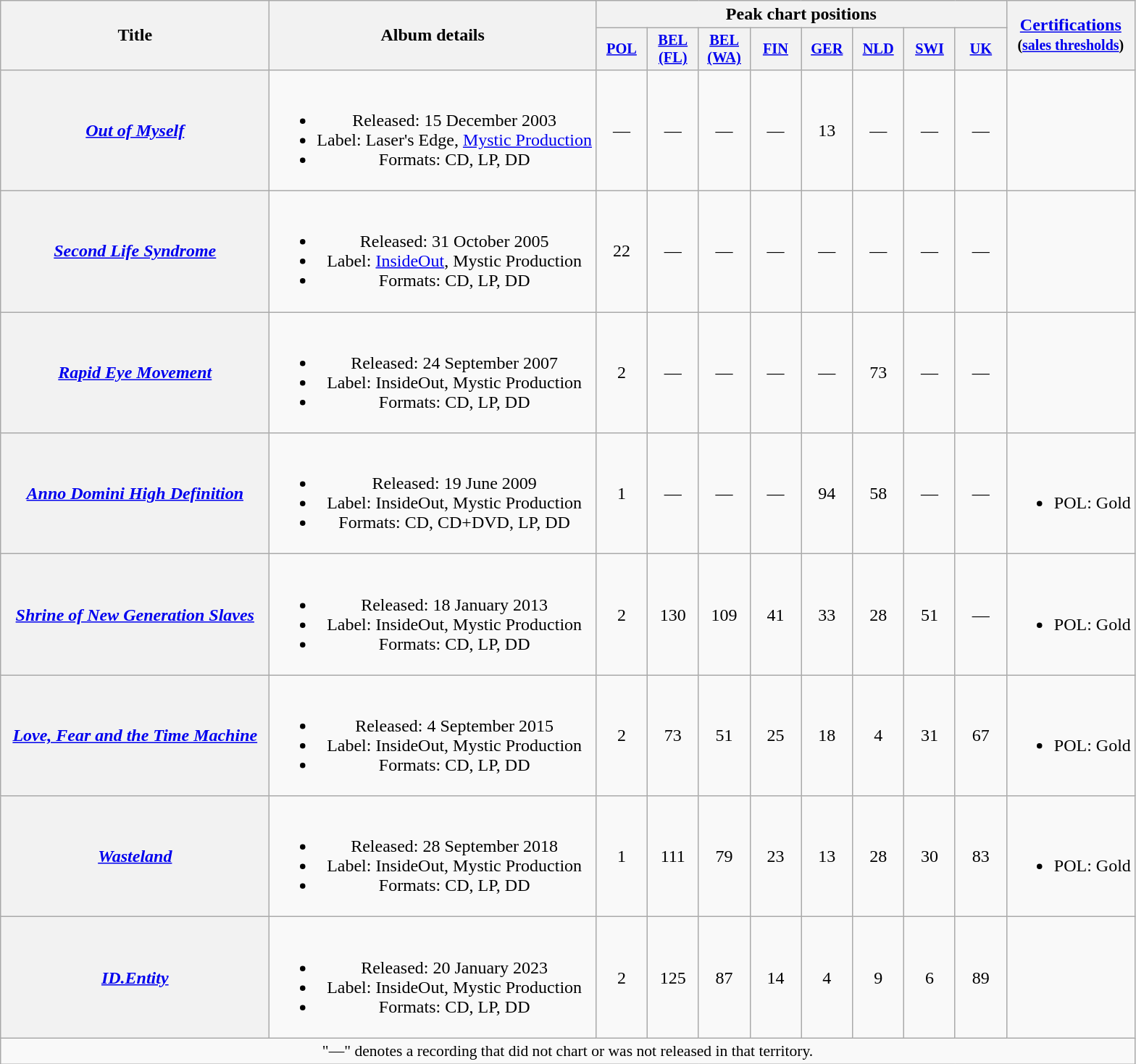<table class="wikitable plainrowheaders" style="text-align:center;">
<tr>
<th scope="col" rowspan="2" style="width:15em;">Title</th>
<th scope="col" rowspan="2">Album details</th>
<th scope="col" colspan="8">Peak chart positions</th>
<th scope="col" rowspan="2"><a href='#'>Certifications</a><br><small>(<a href='#'>sales thresholds</a>)</small></th>
</tr>
<tr>
<th scope="col" style="width:3em;font-size:85%;"><a href='#'>POL</a><br></th>
<th scope="col" style="width:3em;font-size:85%;"><a href='#'>BEL (FL)</a><br></th>
<th scope="col" style="width:3em;font-size:85%;"><a href='#'>BEL (WA)</a><br></th>
<th scope="col" style="width:3em;font-size:85%;"><a href='#'>FIN</a><br></th>
<th scope="col" style="width:3em;font-size:85%;"><a href='#'>GER</a><br></th>
<th scope="col" style="width:3em;font-size:85%;"><a href='#'>NLD</a><br></th>
<th scope="col" style="width:3em;font-size:85%;"><a href='#'>SWI</a><br></th>
<th scope="col" style="width:3em;font-size:85%;"><a href='#'>UK</a><br></th>
</tr>
<tr>
<th scope="row"><em><a href='#'>Out of Myself</a></em></th>
<td><br><ul><li>Released: 15 December 2003</li><li>Label: Laser's Edge, <a href='#'>Mystic Production</a></li><li>Formats: CD, LP, DD</li></ul></td>
<td>—</td>
<td>—</td>
<td>—</td>
<td>—</td>
<td>13</td>
<td>—</td>
<td>—</td>
<td>—</td>
<td></td>
</tr>
<tr>
<th scope="row"><em><a href='#'>Second Life Syndrome</a></em></th>
<td><br><ul><li>Released: 31 October 2005</li><li>Label: <a href='#'>InsideOut</a>, Mystic Production</li><li>Formats: CD, LP, DD</li></ul></td>
<td>22</td>
<td>—</td>
<td>—</td>
<td>—</td>
<td>—</td>
<td>—</td>
<td>—</td>
<td>—</td>
<td></td>
</tr>
<tr>
<th scope="row"><em><a href='#'>Rapid Eye Movement</a></em></th>
<td><br><ul><li>Released: 24 September 2007</li><li>Label: InsideOut, Mystic Production</li><li>Formats: CD, LP, DD</li></ul></td>
<td>2</td>
<td>—</td>
<td>—</td>
<td>—</td>
<td>—</td>
<td>73</td>
<td>—</td>
<td>—</td>
<td></td>
</tr>
<tr>
<th scope="row"><em><a href='#'>Anno Domini High Definition</a></em></th>
<td><br><ul><li>Released: 19 June 2009</li><li>Label: InsideOut, Mystic Production</li><li>Formats: CD, CD+DVD, LP, DD</li></ul></td>
<td>1</td>
<td>—</td>
<td>—</td>
<td>—</td>
<td>94</td>
<td>58</td>
<td>—</td>
<td>—</td>
<td><br><ul><li>POL: Gold</li></ul></td>
</tr>
<tr>
<th scope="row"><em><a href='#'>Shrine of New Generation Slaves</a></em></th>
<td><br><ul><li>Released: 18 January 2013</li><li>Label: InsideOut, Mystic Production</li><li>Formats: CD, LP, DD</li></ul></td>
<td>2</td>
<td>130</td>
<td>109</td>
<td>41</td>
<td>33</td>
<td>28</td>
<td>51</td>
<td>—</td>
<td><br><ul><li>POL: Gold</li></ul></td>
</tr>
<tr>
<th scope="row"><em><a href='#'>Love, Fear and the Time Machine</a></em></th>
<td><br><ul><li>Released: 4 September 2015</li><li>Label: InsideOut, Mystic Production</li><li>Formats: CD, LP, DD</li></ul></td>
<td>2</td>
<td>73</td>
<td>51</td>
<td>25</td>
<td>18</td>
<td>4</td>
<td>31</td>
<td>67</td>
<td><br><ul><li>POL: Gold</li></ul></td>
</tr>
<tr>
<th scope="row"><em><a href='#'>Wasteland</a></em></th>
<td><br><ul><li>Released: 28 September 2018</li><li>Label: InsideOut, Mystic Production</li><li>Formats: CD, LP, DD</li></ul></td>
<td>1</td>
<td>111</td>
<td>79</td>
<td>23</td>
<td>13</td>
<td>28</td>
<td>30</td>
<td>83</td>
<td><br><ul><li>POL: Gold</li></ul></td>
</tr>
<tr>
<th scope="row"><em><a href='#'>ID.Entity</a></em></th>
<td><br><ul><li>Released: 20 January 2023</li><li>Label: InsideOut, Mystic Production</li><li>Formats: CD, LP, DD</li></ul></td>
<td>2</td>
<td>125</td>
<td>87</td>
<td>14<br></td>
<td>4</td>
<td>9</td>
<td>6</td>
<td>89</td>
</tr>
<tr>
<td colspan="15" style="font-size:90%">"—" denotes a recording that did not chart or was not released in that territory.</td>
</tr>
</table>
